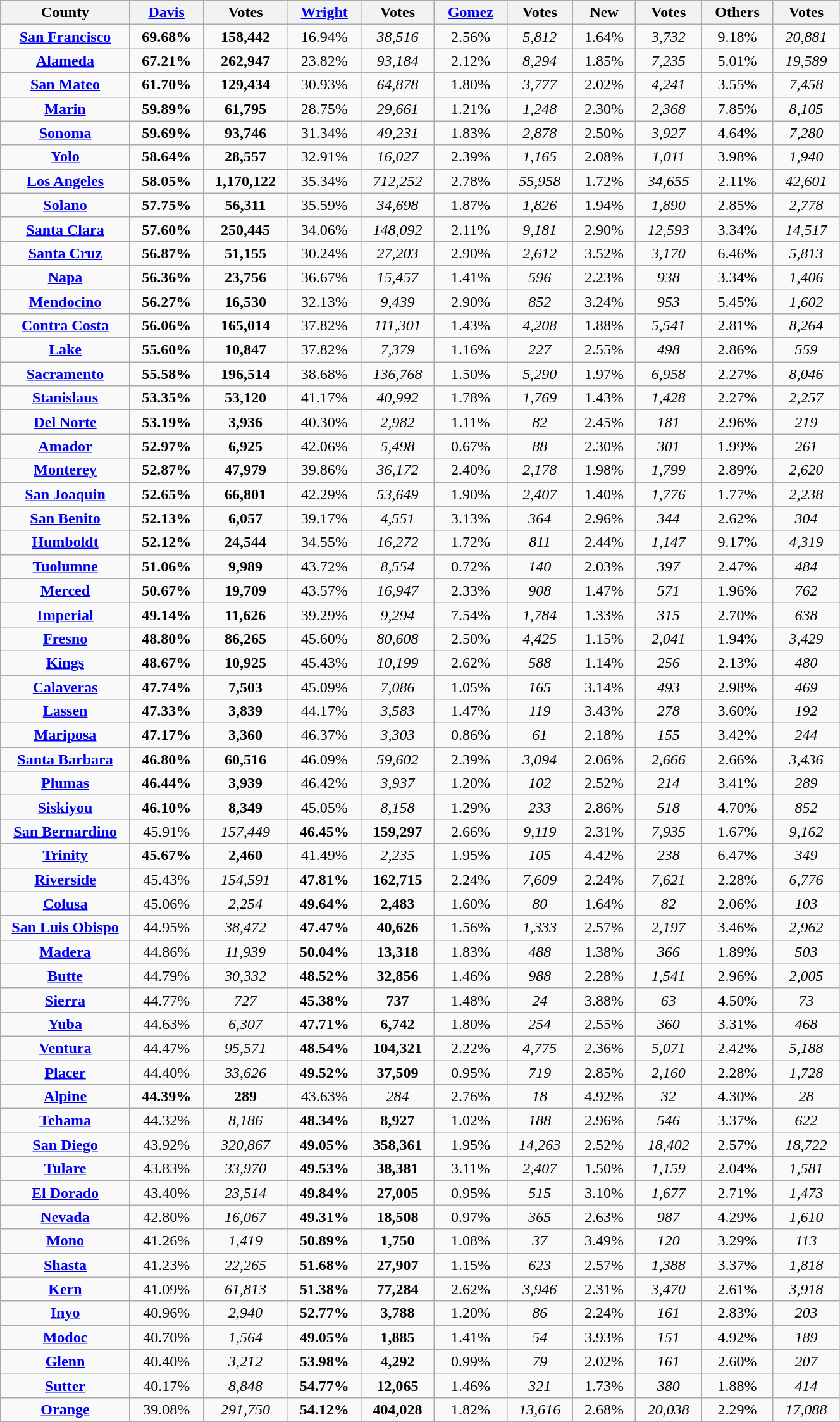<table width="70%" class="wikitable sortable">
<tr>
<th width="11%">County</th>
<th width="5%"><a href='#'>Davis</a></th>
<th width="5%">Votes</th>
<th width="5%"><a href='#'>Wright</a></th>
<th width="5%">Votes</th>
<th width="6%"><a href='#'>Gomez</a></th>
<th width="5%">Votes</th>
<th width="5%">New</th>
<th width="5%">Votes</th>
<th width="6%">Others</th>
<th width="5%">Votes</th>
</tr>
<tr>
<td align="center" ><strong><a href='#'>San Francisco</a></strong></td>
<td align="center"><strong>69.68%</strong></td>
<td align="center"><strong>158,442</strong></td>
<td align="center">16.94%</td>
<td align="center"><em>38,516</em></td>
<td align="center">2.56%</td>
<td align="center"><em>5,812</em></td>
<td align="center">1.64%</td>
<td align="center"><em>3,732</em></td>
<td align="center">9.18%</td>
<td align="center"><em>20,881</em></td>
</tr>
<tr>
<td align="center" ><strong><a href='#'>Alameda</a></strong></td>
<td align="center"><strong>67.21%</strong></td>
<td align="center"><strong>262,947</strong></td>
<td align="center">23.82%</td>
<td align="center"><em>93,184</em></td>
<td align="center">2.12%</td>
<td align="center"><em>8,294</em></td>
<td align="center">1.85%</td>
<td align="center"><em>7,235</em></td>
<td align="center">5.01%</td>
<td align="center"><em>19,589</em></td>
</tr>
<tr>
<td align="center" ><strong><a href='#'>San Mateo</a></strong></td>
<td align="center"><strong>61.70%</strong></td>
<td align="center"><strong>129,434</strong></td>
<td align="center">30.93%</td>
<td align="center"><em>64,878</em></td>
<td align="center">1.80%</td>
<td align="center"><em>3,777</em></td>
<td align="center">2.02%</td>
<td align="center"><em>4,241</em></td>
<td align="center">3.55%</td>
<td align="center"><em>7,458</em></td>
</tr>
<tr>
<td align="center" ><strong><a href='#'>Marin</a></strong></td>
<td align="center"><strong>59.89%</strong></td>
<td align="center"><strong>61,795</strong></td>
<td align="center">28.75%</td>
<td align="center"><em>29,661</em></td>
<td align="center">1.21%</td>
<td align="center"><em>1,248</em></td>
<td align="center">2.30%</td>
<td align="center"><em>2,368</em></td>
<td align="center">7.85%</td>
<td align="center"><em>8,105</em></td>
</tr>
<tr>
<td align="center" ><strong><a href='#'>Sonoma</a></strong></td>
<td align="center"><strong>59.69%</strong></td>
<td align="center"><strong>93,746</strong></td>
<td align="center">31.34%</td>
<td align="center"><em>49,231</em></td>
<td align="center">1.83%</td>
<td align="center"><em>2,878</em></td>
<td align="center">2.50%</td>
<td align="center"><em>3,927</em></td>
<td align="center">4.64%</td>
<td align="center"><em>7,280</em></td>
</tr>
<tr>
<td align="center" ><strong><a href='#'>Yolo</a></strong></td>
<td align="center"><strong>58.64%</strong></td>
<td align="center"><strong>28,557</strong></td>
<td align="center">32.91%</td>
<td align="center"><em>16,027</em></td>
<td align="center">2.39%</td>
<td align="center"><em>1,165</em></td>
<td align="center">2.08%</td>
<td align="center"><em>1,011</em></td>
<td align="center">3.98%</td>
<td align="center"><em>1,940</em></td>
</tr>
<tr>
<td align="center" ><strong><a href='#'>Los Angeles</a></strong></td>
<td align="center"><strong>58.05%</strong></td>
<td align="center"><strong>1,170,122</strong></td>
<td align="center">35.34%</td>
<td align="center"><em>712,252</em></td>
<td align="center">2.78%</td>
<td align="center"><em>55,958</em></td>
<td align="center">1.72%</td>
<td align="center"><em>34,655</em></td>
<td align="center">2.11%</td>
<td align="center"><em>42,601</em></td>
</tr>
<tr>
<td align="center" ><strong><a href='#'>Solano</a></strong></td>
<td align="center"><strong>57.75%</strong></td>
<td align="center"><strong>56,311</strong></td>
<td align="center">35.59%</td>
<td align="center"><em>34,698</em></td>
<td align="center">1.87%</td>
<td align="center"><em>1,826</em></td>
<td align="center">1.94%</td>
<td align="center"><em>1,890</em></td>
<td align="center">2.85%</td>
<td align="center"><em>2,778</em></td>
</tr>
<tr>
<td align="center" ><strong><a href='#'>Santa Clara</a></strong></td>
<td align="center"><strong>57.60%</strong></td>
<td align="center"><strong>250,445</strong></td>
<td align="center">34.06%</td>
<td align="center"><em>148,092</em></td>
<td align="center">2.11%</td>
<td align="center"><em>9,181</em></td>
<td align="center">2.90%</td>
<td align="center"><em>12,593</em></td>
<td align="center">3.34%</td>
<td align="center"><em>14,517</em></td>
</tr>
<tr>
<td align="center" ><strong><a href='#'>Santa Cruz</a></strong></td>
<td align="center"><strong>56.87%</strong></td>
<td align="center"><strong>51,155</strong></td>
<td align="center">30.24%</td>
<td align="center"><em>27,203</em></td>
<td align="center">2.90%</td>
<td align="center"><em>2,612</em></td>
<td align="center">3.52%</td>
<td align="center"><em>3,170</em></td>
<td align="center">6.46%</td>
<td align="center"><em>5,813</em></td>
</tr>
<tr>
<td align="center" ><strong><a href='#'>Napa</a></strong></td>
<td align="center"><strong>56.36%</strong></td>
<td align="center"><strong>23,756</strong></td>
<td align="center">36.67%</td>
<td align="center"><em>15,457</em></td>
<td align="center">1.41%</td>
<td align="center"><em>596</em></td>
<td align="center">2.23%</td>
<td align="center"><em>938</em></td>
<td align="center">3.34%</td>
<td align="center"><em>1,406</em></td>
</tr>
<tr>
<td align="center" ><strong><a href='#'>Mendocino</a></strong></td>
<td align="center"><strong>56.27%</strong></td>
<td align="center"><strong>16,530</strong></td>
<td align="center">32.13%</td>
<td align="center"><em>9,439</em></td>
<td align="center">2.90%</td>
<td align="center"><em>852</em></td>
<td align="center">3.24%</td>
<td align="center"><em>953</em></td>
<td align="center">5.45%</td>
<td align="center"><em>1,602</em></td>
</tr>
<tr>
<td align="center" ><strong><a href='#'>Contra Costa</a></strong></td>
<td align="center"><strong>56.06%</strong></td>
<td align="center"><strong>165,014</strong></td>
<td align="center">37.82%</td>
<td align="center"><em>111,301</em></td>
<td align="center">1.43%</td>
<td align="center"><em>4,208</em></td>
<td align="center">1.88%</td>
<td align="center"><em>5,541</em></td>
<td align="center">2.81%</td>
<td align="center"><em>8,264</em></td>
</tr>
<tr>
<td align="center" ><strong><a href='#'>Lake</a></strong></td>
<td align="center"><strong>55.60%</strong></td>
<td align="center"><strong>10,847</strong></td>
<td align="center">37.82%</td>
<td align="center"><em>7,379</em></td>
<td align="center">1.16%</td>
<td align="center"><em>227</em></td>
<td align="center">2.55%</td>
<td align="center"><em>498</em></td>
<td align="center">2.86%</td>
<td align="center"><em>559</em></td>
</tr>
<tr>
<td align="center" ><strong><a href='#'>Sacramento</a></strong></td>
<td align="center"><strong>55.58%</strong></td>
<td align="center"><strong>196,514</strong></td>
<td align="center">38.68%</td>
<td align="center"><em>136,768</em></td>
<td align="center">1.50%</td>
<td align="center"><em>5,290</em></td>
<td align="center">1.97%</td>
<td align="center"><em>6,958</em></td>
<td align="center">2.27%</td>
<td align="center"><em>8,046</em></td>
</tr>
<tr>
<td align="center" ><strong><a href='#'>Stanislaus</a></strong></td>
<td align="center"><strong>53.35%</strong></td>
<td align="center"><strong>53,120</strong></td>
<td align="center">41.17%</td>
<td align="center"><em>40,992</em></td>
<td align="center">1.78%</td>
<td align="center"><em>1,769</em></td>
<td align="center">1.43%</td>
<td align="center"><em>1,428</em></td>
<td align="center">2.27%</td>
<td align="center"><em>2,257</em></td>
</tr>
<tr>
<td align="center" ><strong><a href='#'>Del Norte</a></strong></td>
<td align="center"><strong>53.19%</strong></td>
<td align="center"><strong>3,936</strong></td>
<td align="center">40.30%</td>
<td align="center"><em>2,982</em></td>
<td align="center">1.11%</td>
<td align="center"><em>82</em></td>
<td align="center">2.45%</td>
<td align="center"><em>181</em></td>
<td align="center">2.96%</td>
<td align="center"><em>219</em></td>
</tr>
<tr>
<td align="center" ><strong><a href='#'>Amador</a></strong></td>
<td align="center"><strong>52.97%</strong></td>
<td align="center"><strong>6,925</strong></td>
<td align="center">42.06%</td>
<td align="center"><em>5,498</em></td>
<td align="center">0.67%</td>
<td align="center"><em>88</em></td>
<td align="center">2.30%</td>
<td align="center"><em>301</em></td>
<td align="center">1.99%</td>
<td align="center"><em>261</em></td>
</tr>
<tr>
<td align="center" ><strong><a href='#'>Monterey</a></strong></td>
<td align="center"><strong>52.87%</strong></td>
<td align="center"><strong>47,979</strong></td>
<td align="center">39.86%</td>
<td align="center"><em>36,172</em></td>
<td align="center">2.40%</td>
<td align="center"><em>2,178</em></td>
<td align="center">1.98%</td>
<td align="center"><em>1,799</em></td>
<td align="center">2.89%</td>
<td align="center"><em>2,620</em></td>
</tr>
<tr>
<td align="center" ><strong><a href='#'>San Joaquin</a></strong></td>
<td align="center"><strong>52.65%</strong></td>
<td align="center"><strong>66,801</strong></td>
<td align="center">42.29%</td>
<td align="center"><em>53,649</em></td>
<td align="center">1.90%</td>
<td align="center"><em>2,407</em></td>
<td align="center">1.40%</td>
<td align="center"><em>1,776</em></td>
<td align="center">1.77%</td>
<td align="center"><em>2,238</em></td>
</tr>
<tr>
<td align="center" ><strong><a href='#'>San Benito</a></strong></td>
<td align="center"><strong>52.13%</strong></td>
<td align="center"><strong>6,057</strong></td>
<td align="center">39.17%</td>
<td align="center"><em>4,551</em></td>
<td align="center">3.13%</td>
<td align="center"><em>364</em></td>
<td align="center">2.96%</td>
<td align="center"><em>344</em></td>
<td align="center">2.62%</td>
<td align="center"><em>304</em></td>
</tr>
<tr>
<td align="center" ><strong><a href='#'>Humboldt</a></strong></td>
<td align="center"><strong>52.12%</strong></td>
<td align="center"><strong>24,544</strong></td>
<td align="center">34.55%</td>
<td align="center"><em>16,272</em></td>
<td align="center">1.72%</td>
<td align="center"><em>811</em></td>
<td align="center">2.44%</td>
<td align="center"><em>1,147</em></td>
<td align="center">9.17%</td>
<td align="center"><em>4,319</em></td>
</tr>
<tr>
<td align="center" ><strong><a href='#'>Tuolumne</a></strong></td>
<td align="center"><strong>51.06%</strong></td>
<td align="center"><strong>9,989</strong></td>
<td align="center">43.72%</td>
<td align="center"><em>8,554</em></td>
<td align="center">0.72%</td>
<td align="center"><em>140</em></td>
<td align="center">2.03%</td>
<td align="center"><em>397</em></td>
<td align="center">2.47%</td>
<td align="center"><em>484</em></td>
</tr>
<tr>
<td align="center" ><strong><a href='#'>Merced</a></strong></td>
<td align="center"><strong>50.67%</strong></td>
<td align="center"><strong>19,709</strong></td>
<td align="center">43.57%</td>
<td align="center"><em>16,947</em></td>
<td align="center">2.33%</td>
<td align="center"><em>908</em></td>
<td align="center">1.47%</td>
<td align="center"><em>571</em></td>
<td align="center">1.96%</td>
<td align="center"><em>762</em></td>
</tr>
<tr>
<td align="center" ><strong><a href='#'>Imperial</a></strong></td>
<td align="center"><strong>49.14%</strong></td>
<td align="center"><strong>11,626</strong></td>
<td align="center">39.29%</td>
<td align="center"><em>9,294</em></td>
<td align="center">7.54%</td>
<td align="center"><em>1,784</em></td>
<td align="center">1.33%</td>
<td align="center"><em>315</em></td>
<td align="center">2.70%</td>
<td align="center"><em>638</em></td>
</tr>
<tr>
<td align="center" ><strong><a href='#'>Fresno</a></strong></td>
<td align="center"><strong>48.80%</strong></td>
<td align="center"><strong>86,265</strong></td>
<td align="center">45.60%</td>
<td align="center"><em>80,608</em></td>
<td align="center">2.50%</td>
<td align="center"><em>4,425</em></td>
<td align="center">1.15%</td>
<td align="center"><em>2,041</em></td>
<td align="center">1.94%</td>
<td align="center"><em>3,429</em></td>
</tr>
<tr>
<td align="center" ><strong><a href='#'>Kings</a></strong></td>
<td align="center"><strong>48.67%</strong></td>
<td align="center"><strong>10,925</strong></td>
<td align="center">45.43%</td>
<td align="center"><em>10,199</em></td>
<td align="center">2.62%</td>
<td align="center"><em>588</em></td>
<td align="center">1.14%</td>
<td align="center"><em>256</em></td>
<td align="center">2.13%</td>
<td align="center"><em>480</em></td>
</tr>
<tr>
<td align="center" ><strong><a href='#'>Calaveras</a></strong></td>
<td align="center"><strong>47.74%</strong></td>
<td align="center"><strong>7,503</strong></td>
<td align="center">45.09%</td>
<td align="center"><em>7,086</em></td>
<td align="center">1.05%</td>
<td align="center"><em>165</em></td>
<td align="center">3.14%</td>
<td align="center"><em>493</em></td>
<td align="center">2.98%</td>
<td align="center"><em>469</em></td>
</tr>
<tr>
<td align="center" ><strong><a href='#'>Lassen</a></strong></td>
<td align="center"><strong>47.33%</strong></td>
<td align="center"><strong>3,839</strong></td>
<td align="center">44.17%</td>
<td align="center"><em>3,583</em></td>
<td align="center">1.47%</td>
<td align="center"><em>119</em></td>
<td align="center">3.43%</td>
<td align="center"><em>278</em></td>
<td align="center">3.60%</td>
<td align="center"><em>192</em></td>
</tr>
<tr>
<td align="center" ><strong><a href='#'>Mariposa</a></strong></td>
<td align="center"><strong>47.17%</strong></td>
<td align="center"><strong>3,360</strong></td>
<td align="center">46.37%</td>
<td align="center"><em>3,303</em></td>
<td align="center">0.86%</td>
<td align="center"><em>61</em></td>
<td align="center">2.18%</td>
<td align="center"><em>155</em></td>
<td align="center">3.42%</td>
<td align="center"><em>244</em></td>
</tr>
<tr>
<td align="center" ><strong><a href='#'>Santa Barbara</a></strong></td>
<td align="center"><strong>46.80%</strong></td>
<td align="center"><strong>60,516</strong></td>
<td align="center">46.09%</td>
<td align="center"><em>59,602</em></td>
<td align="center">2.39%</td>
<td align="center"><em>3,094</em></td>
<td align="center">2.06%</td>
<td align="center"><em>2,666</em></td>
<td align="center">2.66%</td>
<td align="center"><em>3,436</em></td>
</tr>
<tr>
<td align="center" ><strong><a href='#'>Plumas</a></strong></td>
<td align="center"><strong>46.44%</strong></td>
<td align="center"><strong>3,939</strong></td>
<td align="center">46.42%</td>
<td align="center"><em>3,937</em></td>
<td align="center">1.20%</td>
<td align="center"><em>102</em></td>
<td align="center">2.52%</td>
<td align="center"><em>214</em></td>
<td align="center">3.41%</td>
<td align="center"><em>289</em></td>
</tr>
<tr>
<td align="center" ><strong><a href='#'>Siskiyou</a></strong></td>
<td align="center"><strong>46.10%</strong></td>
<td align="center"><strong>8,349</strong></td>
<td align="center">45.05%</td>
<td align="center"><em>8,158</em></td>
<td align="center">1.29%</td>
<td align="center"><em>233</em></td>
<td align="center">2.86%</td>
<td align="center"><em>518</em></td>
<td align="center">4.70%</td>
<td align="center"><em>852</em></td>
</tr>
<tr>
<td align="center" ><strong><a href='#'>San Bernardino</a></strong></td>
<td align="center">45.91%</td>
<td align="center"><em>157,449</em></td>
<td align="center"><strong>46.45%</strong></td>
<td align="center"><strong>159,297</strong></td>
<td align="center">2.66%</td>
<td align="center"><em>9,119</em></td>
<td align="center">2.31%</td>
<td align="center"><em>7,935</em></td>
<td align="center">1.67%</td>
<td align="center"><em>9,162</em></td>
</tr>
<tr>
<td align="center" ><strong><a href='#'>Trinity</a></strong></td>
<td align="center"><strong>45.67%</strong></td>
<td align="center"><strong>2,460</strong></td>
<td align="center">41.49%</td>
<td align="center"><em>2,235</em></td>
<td align="center">1.95%</td>
<td align="center"><em>105</em></td>
<td align="center">4.42%</td>
<td align="center"><em>238</em></td>
<td align="center">6.47%</td>
<td align="center"><em>349</em></td>
</tr>
<tr>
<td align="center" ><strong><a href='#'>Riverside</a></strong></td>
<td align="center">45.43%</td>
<td align="center"><em>154,591</em></td>
<td align="center"><strong>47.81%</strong></td>
<td align="center"><strong>162,715</strong></td>
<td align="center">2.24%</td>
<td align="center"><em>7,609</em></td>
<td align="center">2.24%</td>
<td align="center"><em>7,621</em></td>
<td align="center">2.28%</td>
<td align="center"><em>6,776</em></td>
</tr>
<tr>
<td align="center" ><strong><a href='#'>Colusa</a></strong></td>
<td align="center">45.06%</td>
<td align="center"><em>2,254</em></td>
<td align="center"><strong>49.64%</strong></td>
<td align="center"><strong>2,483</strong></td>
<td align="center">1.60%</td>
<td align="center"><em>80</em></td>
<td align="center">1.64%</td>
<td align="center"><em>82</em></td>
<td align="center">2.06%</td>
<td align="center"><em>103</em></td>
</tr>
<tr>
<td align="center" ><strong><a href='#'>San Luis Obispo</a></strong></td>
<td align="center">44.95%</td>
<td align="center"><em>38,472</em></td>
<td align="center"><strong>47.47%</strong></td>
<td align="center"><strong>40,626</strong></td>
<td align="center">1.56%</td>
<td align="center"><em>1,333</em></td>
<td align="center">2.57%</td>
<td align="center"><em>2,197</em></td>
<td align="center">3.46%</td>
<td align="center"><em>2,962</em></td>
</tr>
<tr>
<td align="center" ><strong><a href='#'>Madera</a></strong></td>
<td align="center">44.86%</td>
<td align="center"><em>11,939</em></td>
<td align="center"><strong>50.04%</strong></td>
<td align="center"><strong>13,318</strong></td>
<td align="center">1.83%</td>
<td align="center"><em>488</em></td>
<td align="center">1.38%</td>
<td align="center"><em>366</em></td>
<td align="center">1.89%</td>
<td align="center"><em>503</em></td>
</tr>
<tr>
<td align="center" ><strong><a href='#'>Butte</a></strong></td>
<td align="center">44.79%</td>
<td align="center"><em>30,332</em></td>
<td align="center"><strong>48.52%</strong></td>
<td align="center"><strong>32,856</strong></td>
<td align="center">1.46%</td>
<td align="center"><em>988</em></td>
<td align="center">2.28%</td>
<td align="center"><em>1,541</em></td>
<td align="center">2.96%</td>
<td align="center"><em>2,005</em></td>
</tr>
<tr>
<td align="center" ><strong><a href='#'>Sierra</a></strong></td>
<td align="center">44.77%</td>
<td align="center"><em>727</em></td>
<td align="center"><strong>45.38%</strong></td>
<td align="center"><strong>737</strong></td>
<td align="center">1.48%</td>
<td align="center"><em>24</em></td>
<td align="center">3.88%</td>
<td align="center"><em>63</em></td>
<td align="center">4.50%</td>
<td align="center"><em>73</em></td>
</tr>
<tr>
<td align="center" ><strong><a href='#'>Yuba</a></strong></td>
<td align="center">44.63%</td>
<td align="center"><em>6,307</em></td>
<td align="center"><strong>47.71%</strong></td>
<td align="center"><strong>6,742</strong></td>
<td align="center">1.80%</td>
<td align="center"><em>254</em></td>
<td align="center">2.55%</td>
<td align="center"><em>360</em></td>
<td align="center">3.31%</td>
<td align="center"><em>468</em></td>
</tr>
<tr>
<td align="center" ><strong><a href='#'>Ventura</a></strong></td>
<td align="center">44.47%</td>
<td align="center"><em>95,571</em></td>
<td align="center"><strong>48.54%</strong></td>
<td align="center"><strong>104,321</strong></td>
<td align="center">2.22%</td>
<td align="center"><em>4,775</em></td>
<td align="center">2.36%</td>
<td align="center"><em>5,071</em></td>
<td align="center">2.42%</td>
<td align="center"><em>5,188</em></td>
</tr>
<tr>
<td align="center" ><strong><a href='#'>Placer</a></strong></td>
<td align="center">44.40%</td>
<td align="center"><em>33,626</em></td>
<td align="center"><strong>49.52%</strong></td>
<td align="center"><strong>37,509</strong></td>
<td align="center">0.95%</td>
<td align="center"><em>719</em></td>
<td align="center">2.85%</td>
<td align="center"><em>2,160</em></td>
<td align="center">2.28%</td>
<td align="center"><em>1,728</em></td>
</tr>
<tr>
<td align="center" ><strong><a href='#'>Alpine</a></strong></td>
<td align="center"><strong>44.39%</strong></td>
<td align="center"><strong>289</strong></td>
<td align="center">43.63%</td>
<td align="center"><em>284</em></td>
<td align="center">2.76%</td>
<td align="center"><em>18</em></td>
<td align="center">4.92%</td>
<td align="center"><em>32</em></td>
<td align="center">4.30%</td>
<td align="center"><em>28</em></td>
</tr>
<tr>
<td align="center" ><strong><a href='#'>Tehama</a></strong></td>
<td align="center">44.32%</td>
<td align="center"><em>8,186</em></td>
<td align="center"><strong>48.34%</strong></td>
<td align="center"><strong>8,927</strong></td>
<td align="center">1.02%</td>
<td align="center"><em>188</em></td>
<td align="center">2.96%</td>
<td align="center"><em>546</em></td>
<td align="center">3.37%</td>
<td align="center"><em>622</em></td>
</tr>
<tr>
<td align="center" ><strong><a href='#'>San Diego</a></strong></td>
<td align="center">43.92%</td>
<td align="center"><em>320,867</em></td>
<td align="center"><strong>49.05%</strong></td>
<td align="center"><strong>358,361</strong></td>
<td align="center">1.95%</td>
<td align="center"><em>14,263</em></td>
<td align="center">2.52%</td>
<td align="center"><em>18,402</em></td>
<td align="center">2.57%</td>
<td align="center"><em>18,722</em></td>
</tr>
<tr>
<td align="center" ><strong><a href='#'>Tulare</a></strong></td>
<td align="center">43.83%</td>
<td align="center"><em>33,970</em></td>
<td align="center"><strong>49.53%</strong></td>
<td align="center"><strong>38,381</strong></td>
<td align="center">3.11%</td>
<td align="center"><em>2,407</em></td>
<td align="center">1.50%</td>
<td align="center"><em>1,159</em></td>
<td align="center">2.04%</td>
<td align="center"><em>1,581</em></td>
</tr>
<tr>
<td align="center" ><strong><a href='#'>El Dorado</a></strong></td>
<td align="center">43.40%</td>
<td align="center"><em>23,514</em></td>
<td align="center"><strong>49.84%</strong></td>
<td align="center"><strong>27,005</strong></td>
<td align="center">0.95%</td>
<td align="center"><em>515</em></td>
<td align="center">3.10%</td>
<td align="center"><em>1,677</em></td>
<td align="center">2.71%</td>
<td align="center"><em>1,473</em></td>
</tr>
<tr>
<td align="center" ><strong><a href='#'>Nevada</a></strong></td>
<td align="center">42.80%</td>
<td align="center"><em>16,067</em></td>
<td align="center"><strong>49.31%</strong></td>
<td align="center"><strong>18,508</strong></td>
<td align="center">0.97%</td>
<td align="center"><em>365</em></td>
<td align="center">2.63%</td>
<td align="center"><em>987</em></td>
<td align="center">4.29%</td>
<td align="center"><em>1,610</em></td>
</tr>
<tr>
<td align="center" ><strong><a href='#'>Mono</a></strong></td>
<td align="center">41.26%</td>
<td align="center"><em>1,419</em></td>
<td align="center"><strong>50.89%</strong></td>
<td align="center"><strong>1,750</strong></td>
<td align="center">1.08%</td>
<td align="center"><em>37</em></td>
<td align="center">3.49%</td>
<td align="center"><em>120</em></td>
<td align="center">3.29%</td>
<td align="center"><em>113</em></td>
</tr>
<tr>
<td align="center" ><strong><a href='#'>Shasta</a></strong></td>
<td align="center">41.23%</td>
<td align="center"><em>22,265</em></td>
<td align="center"><strong>51.68%</strong></td>
<td align="center"><strong>27,907</strong></td>
<td align="center">1.15%</td>
<td align="center"><em>623</em></td>
<td align="center">2.57%</td>
<td align="center"><em>1,388</em></td>
<td align="center">3.37%</td>
<td align="center"><em>1,818</em></td>
</tr>
<tr>
<td align="center" ><strong><a href='#'>Kern</a></strong></td>
<td align="center">41.09%</td>
<td align="center"><em>61,813</em></td>
<td align="center"><strong>51.38%</strong></td>
<td align="center"><strong>77,284</strong></td>
<td align="center">2.62%</td>
<td align="center"><em>3,946</em></td>
<td align="center">2.31%</td>
<td align="center"><em>3,470</em></td>
<td align="center">2.61%</td>
<td align="center"><em>3,918</em></td>
</tr>
<tr>
<td align="center" ><strong><a href='#'>Inyo</a></strong></td>
<td align="center">40.96%</td>
<td align="center"><em>2,940</em></td>
<td align="center"><strong>52.77%</strong></td>
<td align="center"><strong>3,788</strong></td>
<td align="center">1.20%</td>
<td align="center"><em>86</em></td>
<td align="center">2.24%</td>
<td align="center"><em>161</em></td>
<td align="center">2.83%</td>
<td align="center"><em>203</em></td>
</tr>
<tr>
<td align="center" ><strong><a href='#'>Modoc</a></strong></td>
<td align="center">40.70%</td>
<td align="center"><em>1,564</em></td>
<td align="center"><strong>49.05%</strong></td>
<td align="center"><strong>1,885</strong></td>
<td align="center">1.41%</td>
<td align="center"><em>54</em></td>
<td align="center">3.93%</td>
<td align="center"><em>151</em></td>
<td align="center">4.92%</td>
<td align="center"><em>189</em></td>
</tr>
<tr>
<td align="center" ><strong><a href='#'>Glenn</a></strong></td>
<td align="center">40.40%</td>
<td align="center"><em>3,212</em></td>
<td align="center"><strong>53.98%</strong></td>
<td align="center"><strong>4,292</strong></td>
<td align="center">0.99%</td>
<td align="center"><em>79</em></td>
<td align="center">2.02%</td>
<td align="center"><em>161</em></td>
<td align="center">2.60%</td>
<td align="center"><em>207</em></td>
</tr>
<tr>
<td align="center" ><strong><a href='#'>Sutter</a></strong></td>
<td align="center">40.17%</td>
<td align="center"><em>8,848</em></td>
<td align="center"><strong>54.77%</strong></td>
<td align="center"><strong>12,065</strong></td>
<td align="center">1.46%</td>
<td align="center"><em>321</em></td>
<td align="center">1.73%</td>
<td align="center"><em>380</em></td>
<td align="center">1.88%</td>
<td align="center"><em>414</em></td>
</tr>
<tr>
<td align="center" ><strong><a href='#'>Orange</a></strong></td>
<td align="center">39.08%</td>
<td align="center"><em>291,750</em></td>
<td align="center"><strong>54.12%</strong></td>
<td align="center"><strong>404,028</strong></td>
<td align="center">1.82%</td>
<td align="center"><em>13,616</em></td>
<td align="center">2.68%</td>
<td align="center"><em>20,038</em></td>
<td align="center">2.29%</td>
<td align="center"><em>17,088</em></td>
</tr>
</table>
